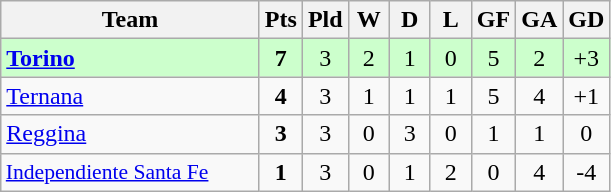<table class=wikitable style="text-align:center">
<tr>
<th width=165>Team</th>
<th width=20>Pts</th>
<th width=20>Pld</th>
<th width=20>W</th>
<th width=20>D</th>
<th width=20>L</th>
<th width=20>GF</th>
<th width=20>GA</th>
<th width=20>GD</th>
</tr>
<tr style="background:#ccffcc">
<td style="text-align:left"><strong> <a href='#'>Torino</a></strong></td>
<td><strong>7</strong></td>
<td>3</td>
<td>2</td>
<td>1</td>
<td>0</td>
<td>5</td>
<td>2</td>
<td>+3</td>
</tr>
<tr>
<td style="text-align:left"> <a href='#'>Ternana</a></td>
<td><strong>4</strong></td>
<td>3</td>
<td>1</td>
<td>1</td>
<td>1</td>
<td>5</td>
<td>4</td>
<td>+1</td>
</tr>
<tr>
<td style="text-align:left"> <a href='#'>Reggina</a></td>
<td><strong>3</strong></td>
<td>3</td>
<td>0</td>
<td>3</td>
<td>0</td>
<td>1</td>
<td>1</td>
<td>0</td>
</tr>
<tr>
<td style="text-align:left; font-size:90%"> <a href='#'>Independiente Santa Fe</a></td>
<td><strong>1</strong></td>
<td>3</td>
<td>0</td>
<td>1</td>
<td>2</td>
<td>0</td>
<td>4</td>
<td>-4</td>
</tr>
</table>
